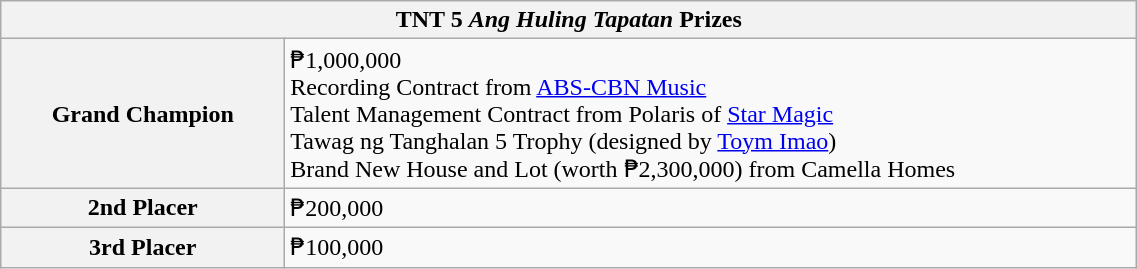<table class="wikitable " style="width:60%;text-align:center;font-size:100%">
<tr>
<th colspan="2">TNT 5 <em>Ang Huling Tapatan</em> Prizes</th>
</tr>
<tr>
<th width="15%">Grand Champion</th>
<td align="left" width="45%">₱1,000,000<br>Recording Contract from <a href='#'>ABS-CBN Music</a><br>Talent Management Contract from Polaris of <a href='#'>Star Magic</a><br>Tawag ng Tanghalan 5 Trophy (designed by <a href='#'>Toym Imao</a>)<br>Brand New House and Lot (worth ₱2,300,000) from Camella Homes</td>
</tr>
<tr>
<th width="15%">2nd Placer</th>
<td align="left" width="45%">₱200,000</td>
</tr>
<tr>
<th width="15%">3rd Placer</th>
<td align="left" width="45%">₱100,000</td>
</tr>
</table>
